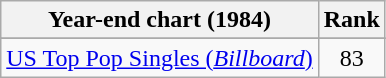<table class="wikitable sortable">
<tr>
<th>Year-end chart (1984)</th>
<th>Rank</th>
</tr>
<tr>
</tr>
<tr>
<td><a href='#'>US Top Pop Singles (<em>Billboard</em>)</a></td>
<td align="center">83</td>
</tr>
</table>
